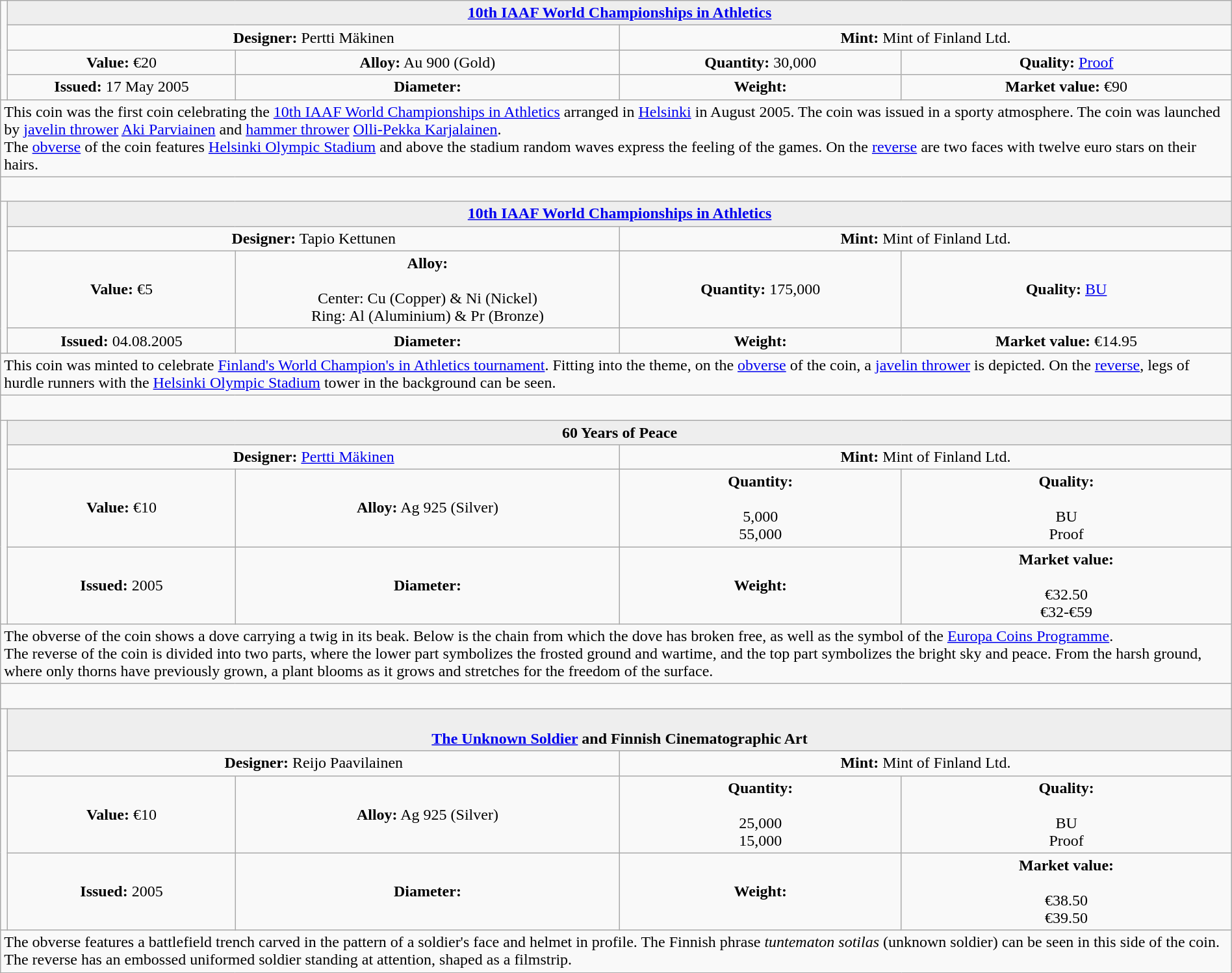<table class="wikitable" style="width:100%;">
<tr>
<td rowspan="4"  style="white-space:nowrap; width:330px; text-align:center;"></td>
<th colspan="4"  style="text-align:center; background:#eee;"><a href='#'>10th IAAF World Championships in Athletics</a></th>
</tr>
<tr style="text-align:center;">
<td colspan="2"  style="width:50%; "><strong>Designer:</strong> Pertti Mäkinen</td>
<td colspan="2"  style="width:50%; "><strong>Mint:</strong> Mint of Finland Ltd.</td>
</tr>
<tr>
<td align=center><strong>Value:</strong> €20</td>
<td align=center><strong>Alloy:</strong> Au 900 (Gold)</td>
<td align=center><strong>Quantity:</strong> 30,000</td>
<td align=center><strong>Quality:</strong> <a href='#'>Proof</a></td>
</tr>
<tr>
<td align=center><strong>Issued:</strong> 17 May 2005</td>
<td align=center><strong>Diameter:</strong> </td>
<td align=center><strong>Weight:</strong> </td>
<td align=center><strong>Market value:</strong> €90</td>
</tr>
<tr>
<td colspan="5" style="text-align:left;">This coin was the first coin celebrating the <a href='#'>10th IAAF World Championships in Athletics</a> arranged in <a href='#'>Helsinki</a> in August 2005.  The coin was issued in a sporty atmosphere. The coin was launched by <a href='#'>javelin thrower</a> <a href='#'>Aki Parviainen</a> and <a href='#'>hammer thrower</a> <a href='#'>Olli-Pekka Karjalainen</a>.<br>The <a href='#'>obverse</a> of the coin features <a href='#'>Helsinki Olympic Stadium</a> and above the stadium random waves express the feeling of the games. On the <a href='#'>reverse</a> are two faces with twelve euro stars on their hairs.</td>
</tr>
<tr>
<td colspan="5"> </td>
</tr>
<tr>
<td rowspan="4"  style="white-space:nowrap; width:330px; text-align:center;"></td>
<th colspan="4"  style="text-align:center; background:#eee;"><a href='#'>10th IAAF World Championships in Athletics</a></th>
</tr>
<tr style="text-align:center;">
<td colspan="2"  style="width:50%; "><strong>Designer:</strong> Tapio Kettunen</td>
<td colspan="2"  style="width:50%; "><strong>Mint:</strong> Mint of Finland Ltd.</td>
</tr>
<tr>
<td align=center><strong>Value:</strong> €5</td>
<td align=center><strong>Alloy:</strong> <br><br>Center: Cu (Copper) & Ni (Nickel)<br>
Ring: Al (Aluminium) & Pr (Bronze)</td>
<td align=center><strong>Quantity:</strong> 175,000</td>
<td align=center><strong>Quality:</strong> <a href='#'>BU</a></td>
</tr>
<tr>
<td align=center><strong>Issued:</strong> 04.08.2005</td>
<td align=center><strong>Diameter:</strong> </td>
<td align=center><strong>Weight:</strong> </td>
<td align=center><strong>Market value:</strong> €14.95</td>
</tr>
<tr>
<td colspan="5" style="text-align:left;">This coin was minted to celebrate <a href='#'>Finland's World Champion's in Athletics tournament</a>.  Fitting into the theme, on the <a href='#'>obverse</a> of the coin, a <a href='#'>javelin thrower</a> is depicted.  On the <a href='#'>reverse</a>, legs of hurdle runners with the <a href='#'>Helsinki Olympic Stadium</a> tower in the background can be seen.</td>
</tr>
<tr>
<td colspan="5"> </td>
</tr>
<tr>
<td rowspan="4"  style="white-space:nowrap; width:330px; text-align:center;"></td>
<th colspan="4"  style="text-align:center; background:#eee;">60 Years of Peace</th>
</tr>
<tr style="text-align:center;">
<td colspan="2"  style="width:50%; "><strong>Designer:</strong> <a href='#'>Pertti Mäkinen</a></td>
<td colspan="2"  style="width:50%; "><strong>Mint:</strong> Mint of Finland Ltd.</td>
</tr>
<tr>
<td align=center><strong>Value:</strong> €10</td>
<td align=center><strong>Alloy:</strong> Ag 925 (Silver)</td>
<td align=center><strong>Quantity:</strong> <br><br>5,000<br>
55,000</td>
<td align=center><strong>Quality:</strong> <br><br>BU<br>
Proof</td>
</tr>
<tr>
<td align=center><strong>Issued:</strong> 2005</td>
<td align=center><strong>Diameter:</strong> </td>
<td align=center><strong>Weight:</strong> </td>
<td align=center><strong>Market value:</strong> <br><br>€32.50<br>
€32-€59</td>
</tr>
<tr>
<td colspan="5" style="text-align:left;">The obverse of the coin shows a dove carrying a twig in its beak. Below is the chain from which the dove has broken free, as well as the symbol of the <a href='#'>Europa Coins Programme</a>.<br>The reverse of the coin is divided into two parts, where the lower part symbolizes the frosted ground and wartime, and the top part symbolizes the bright sky and peace. From the harsh ground, where only thorns have previously grown, a plant blooms as it grows and stretches for the freedom of the surface.</td>
</tr>
<tr>
<td colspan="5"> </td>
</tr>
<tr>
<td rowspan="4"  style="white-space:nowrap; width:330px; text-align:center;"></td>
<th colspan="4"  style="text-align:center; background:#eee;"><br><a href='#'>The Unknown Soldier</a> and Finnish Cinematographic Art</th>
</tr>
<tr style="text-align:center;">
<td colspan="2"  style="width:50%; "><strong>Designer:</strong> Reijo Paavilainen</td>
<td colspan="2"  style="width:50%; "><strong>Mint:</strong> Mint of Finland Ltd.</td>
</tr>
<tr>
<td align=center><strong>Value:</strong> €10</td>
<td align=center><strong>Alloy:</strong> Ag 925 (Silver)</td>
<td align=center><strong>Quantity:</strong><br><br>25,000<br>
15,000</td>
<td align=center><strong>Quality:</strong><br><br>BU<br>
Proof</td>
</tr>
<tr>
<td align=center><strong>Issued:</strong> 2005</td>
<td align=center><strong>Diameter:</strong> </td>
<td align=center><strong>Weight:</strong> </td>
<td align=center><strong>Market value:</strong> <br><br>€38.50<br>
€39.50</td>
</tr>
<tr>
<td colspan="5" style="text-align:left;">The obverse features a battlefield trench carved in the pattern of a soldier's face and helmet in profile. The Finnish phrase <em>tuntematon sotilas</em> (unknown soldier) can be seen in this side of the coin.<br>The reverse has an embossed uniformed soldier standing at attention, shaped as a filmstrip.</td>
</tr>
</table>
